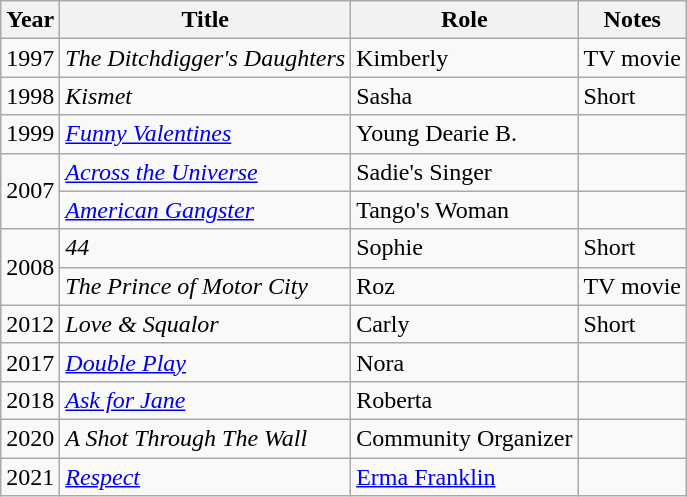<table class="wikitable sortable">
<tr>
<th>Year</th>
<th>Title</th>
<th>Role</th>
<th>Notes</th>
</tr>
<tr>
<td>1997</td>
<td><em>The Ditchdigger's Daughters</em></td>
<td>Kimberly</td>
<td>TV movie</td>
</tr>
<tr>
<td>1998</td>
<td><em>Kismet</em></td>
<td>Sasha</td>
<td>Short</td>
</tr>
<tr>
<td>1999</td>
<td><em><a href='#'>Funny Valentines</a></em></td>
<td>Young Dearie B.</td>
<td></td>
</tr>
<tr>
<td rowspan="2">2007</td>
<td><em><a href='#'>Across the Universe</a></em></td>
<td>Sadie's Singer</td>
<td></td>
</tr>
<tr>
<td><em><a href='#'>American Gangster</a></em></td>
<td>Tango's Woman</td>
<td></td>
</tr>
<tr>
<td rowspan="2">2008</td>
<td><em>44</em></td>
<td>Sophie</td>
<td>Short</td>
</tr>
<tr>
<td><em>The Prince of Motor City</em></td>
<td>Roz</td>
<td>TV movie</td>
</tr>
<tr>
<td>2012</td>
<td><em>Love & Squalor</em></td>
<td>Carly</td>
<td>Short</td>
</tr>
<tr>
<td>2017</td>
<td><em><a href='#'>Double Play</a></em></td>
<td>Nora</td>
<td></td>
</tr>
<tr>
<td>2018</td>
<td><em><a href='#'>Ask for Jane</a></em></td>
<td>Roberta</td>
<td></td>
</tr>
<tr>
<td>2020</td>
<td><em>A Shot Through The Wall</em></td>
<td>Community Organizer</td>
<td></td>
</tr>
<tr>
<td>2021</td>
<td><em><a href='#'>Respect</a></em></td>
<td><a href='#'>Erma Franklin</a></td>
<td></td>
</tr>
</table>
